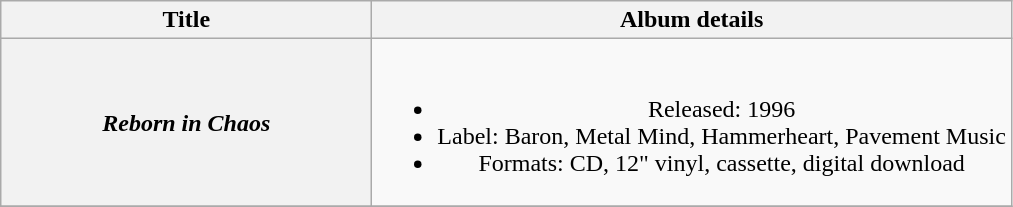<table class="wikitable plainrowheaders" style="text-align:center;">
<tr>
<th scope="col" style="width:15em;">Title</th>
<th scope="col">Album details</th>
</tr>
<tr>
<th scope="row"><em>Reborn in Chaos</em></th>
<td><br><ul><li>Released: 1996</li><li>Label: Baron, Metal Mind, Hammerheart, Pavement Music</li><li>Formats: CD, 12" vinyl, cassette, digital download</li></ul></td>
</tr>
<tr>
</tr>
</table>
